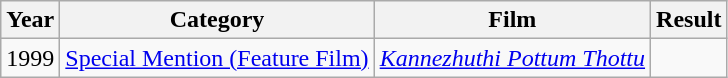<table class="wikitable">
<tr>
<th>Year</th>
<th>Category</th>
<th>Film</th>
<th>Result</th>
</tr>
<tr>
<td>1999</td>
<td><a href='#'>Special Mention (Feature Film)</a></td>
<td><em><a href='#'>Kannezhuthi Pottum Thottu</a></em></td>
<td></td>
</tr>
</table>
